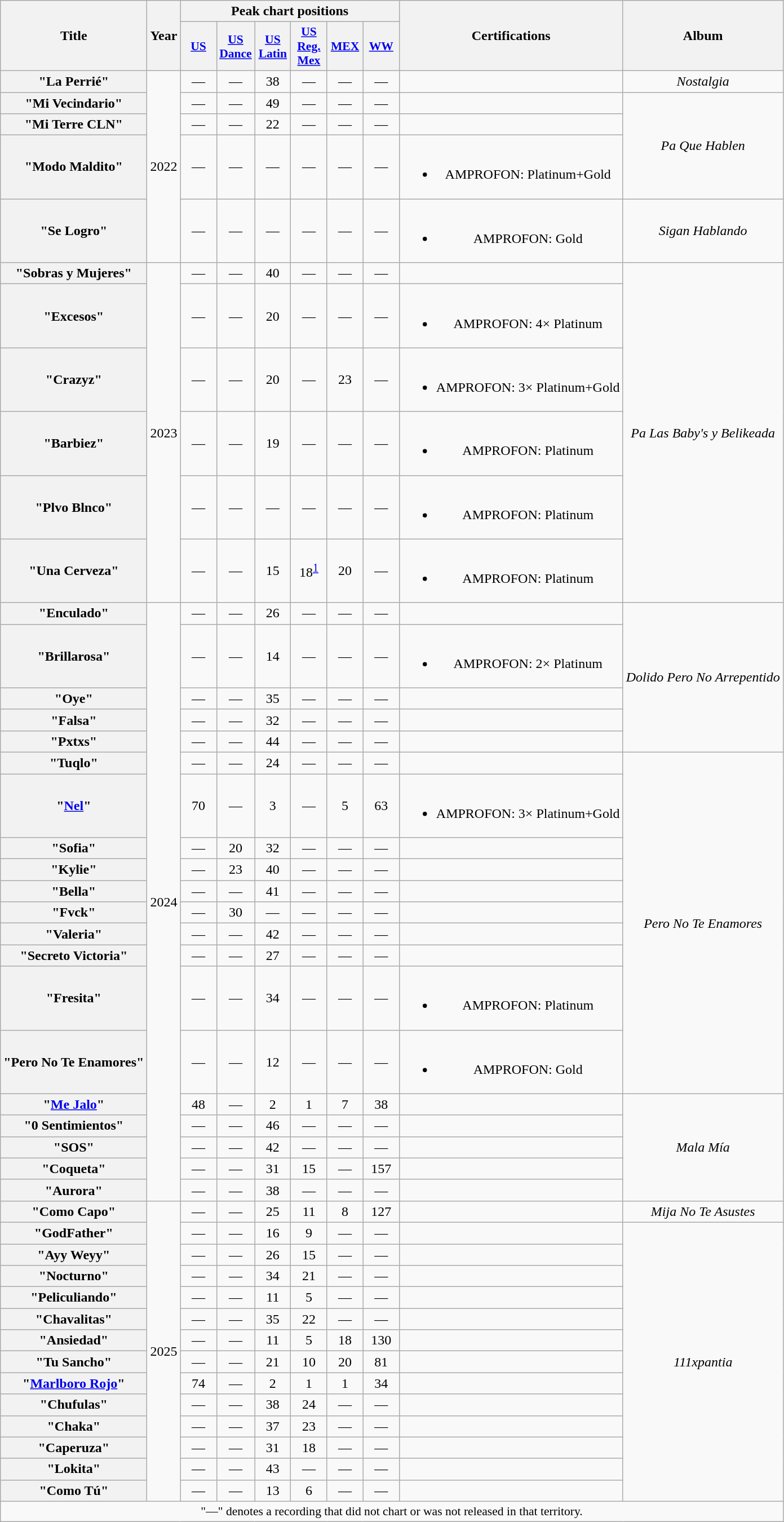<table class="wikitable plainrowheaders" style="text-align:center;">
<tr>
<th scope="col" rowspan="2">Title</th>
<th scope="col" rowspan="2">Year</th>
<th scope="col" colspan="6">Peak chart positions</th>
<th scope="col" rowspan="2">Certifications</th>
<th scope="col" rowspan="2">Album</th>
</tr>
<tr>
<th scope="col" style="width:2.5em;font-size:90%;"><a href='#'>US</a><br></th>
<th scope="col" style="width:2.5em;font-size:90%;"><a href='#'>US<br>Dance</a><br></th>
<th scope="col" style="width:2.5em;font-size:90%;"><a href='#'>US<br>Latin</a><br></th>
<th scope="col" style="width:2.5em;font-size:90%;"><a href='#'>US<br>Reg.<br>Mex</a><br></th>
<th scope="col" style="width:2.5em;font-size:90%;"><a href='#'>MEX</a><br></th>
<th scope="col" style="width:2.5em;font-size:90%;"><a href='#'>WW</a><br></th>
</tr>
<tr>
<th scope="row">"La Perrié"<br></th>
<td rowspan="5">2022</td>
<td>—</td>
<td>—</td>
<td>38</td>
<td>—</td>
<td>—</td>
<td>—</td>
<td></td>
<td><em>Nostalgia</em></td>
</tr>
<tr>
<th scope="row">"Mi Vecindario"</th>
<td>—</td>
<td>—</td>
<td>49</td>
<td>—</td>
<td>—</td>
<td>—</td>
<td></td>
<td rowspan="3"><em>Pa Que Hablen</em></td>
</tr>
<tr>
<th scope="row">"Mi Terre CLN"<br></th>
<td>—</td>
<td>—</td>
<td>22</td>
<td>—</td>
<td>—</td>
<td>—</td>
<td></td>
</tr>
<tr>
<th scope="row">"Modo Maldito"<br></th>
<td>—</td>
<td>—</td>
<td>—</td>
<td>—</td>
<td>—</td>
<td>—</td>
<td><br><ul><li>AMPROFON: Platinum+Gold</li></ul></td>
</tr>
<tr>
<th scope="row">"Se Logro"</th>
<td>—</td>
<td>—</td>
<td>—</td>
<td>—</td>
<td>—</td>
<td>—</td>
<td><br><ul><li>AMPROFON: Gold</li></ul></td>
<td><em>Sigan Hablando</em></td>
</tr>
<tr>
<th scope="row">"Sobras y Mujeres"</th>
<td rowspan="6">2023</td>
<td>—</td>
<td>—</td>
<td>40</td>
<td>—</td>
<td>—</td>
<td>—</td>
<td></td>
<td rowspan="6"><em>Pa Las Baby's y Belikeada</em></td>
</tr>
<tr>
<th scope="row">"Excesos"</th>
<td>—</td>
<td>—</td>
<td>20</td>
<td>—</td>
<td>—</td>
<td>—</td>
<td><br><ul><li>AMPROFON: 4× Platinum</li></ul></td>
</tr>
<tr>
<th scope="row">"Crazyz"</th>
<td>—</td>
<td>—</td>
<td>20</td>
<td>—</td>
<td>23</td>
<td>—</td>
<td><br><ul><li>AMPROFON: 3× Platinum+Gold</li></ul></td>
</tr>
<tr>
<th scope="row">"Barbiez"</th>
<td>—</td>
<td>—</td>
<td>19</td>
<td>—</td>
<td>—</td>
<td>—</td>
<td><br><ul><li>AMPROFON: Platinum</li></ul></td>
</tr>
<tr>
<th scope="row">"Plvo Blnco"<br></th>
<td>—</td>
<td>—</td>
<td>—</td>
<td>—</td>
<td>—</td>
<td>—</td>
<td><br><ul><li>AMPROFON: Platinum</li></ul></td>
</tr>
<tr>
<th scope="row">"Una Cerveza"<br></th>
<td>—</td>
<td>—</td>
<td>15</td>
<td>18<sup><a href='#'>1</a></sup></td>
<td>20</td>
<td>—</td>
<td><br><ul><li>AMPROFON: Platinum</li></ul></td>
</tr>
<tr>
<th scope="row">"Enculado"</th>
<td rowspan="20">2024</td>
<td>—</td>
<td>—</td>
<td>26</td>
<td>—</td>
<td>—</td>
<td>—</td>
<td></td>
<td rowspan="5"><em>Dolido Pero No Arrepentido</em></td>
</tr>
<tr>
<th scope="row">"Brillarosa"</th>
<td>—</td>
<td>—</td>
<td>14</td>
<td>—</td>
<td>—</td>
<td>—</td>
<td><br><ul><li>AMPROFON: 2× Platinum</li></ul></td>
</tr>
<tr>
<th scope="row">"Oye"</th>
<td>—</td>
<td>—</td>
<td>35</td>
<td>—</td>
<td>—</td>
<td>—</td>
<td></td>
</tr>
<tr>
<th scope="row">"Falsa"</th>
<td>—</td>
<td>—</td>
<td>32</td>
<td>—</td>
<td>—</td>
<td>—</td>
<td></td>
</tr>
<tr>
<th scope="row">"Pxtxs"</th>
<td>—</td>
<td>—</td>
<td>44</td>
<td>—</td>
<td>—</td>
<td>—</td>
<td></td>
</tr>
<tr>
<th scope="row">"Tuqlo"</th>
<td>—</td>
<td>—</td>
<td>24</td>
<td>—</td>
<td>—</td>
<td>—</td>
<td></td>
<td rowspan="10"><em>Pero No Te Enamores</em></td>
</tr>
<tr>
<th scope="row">"<a href='#'>Nel</a>"</th>
<td>70</td>
<td>—</td>
<td>3</td>
<td>—</td>
<td>5</td>
<td>63</td>
<td><br><ul><li>AMPROFON: 3× Platinum+Gold</li></ul></td>
</tr>
<tr>
<th scope="row">"Sofia"<br></th>
<td>—</td>
<td>20</td>
<td>32</td>
<td>—</td>
<td>—</td>
<td>—</td>
<td></td>
</tr>
<tr>
<th scope="row">"Kylie"</th>
<td>—</td>
<td>23</td>
<td>40</td>
<td>—</td>
<td>—</td>
<td>—</td>
<td></td>
</tr>
<tr>
<th scope="row">"Bella"</th>
<td>—</td>
<td>—</td>
<td>41</td>
<td>—</td>
<td>—</td>
<td>—</td>
<td></td>
</tr>
<tr>
<th scope="row">"Fvck"<br></th>
<td>—</td>
<td>30</td>
<td>—</td>
<td>—</td>
<td>—</td>
<td>—</td>
<td></td>
</tr>
<tr>
<th scope="row">"Valeria"<br></th>
<td>—</td>
<td>—</td>
<td>42</td>
<td>—</td>
<td>—</td>
<td>—</td>
<td></td>
</tr>
<tr>
<th scope="row">"Secreto Victoria"</th>
<td>—</td>
<td>—</td>
<td>27</td>
<td>—</td>
<td>—</td>
<td>—</td>
<td></td>
</tr>
<tr>
<th scope="row">"Fresita"<br></th>
<td>—</td>
<td>—</td>
<td>34</td>
<td>—</td>
<td>—</td>
<td>—</td>
<td><br><ul><li>AMPROFON: Platinum</li></ul></td>
</tr>
<tr>
<th scope="row">"Pero No Te Enamores"</th>
<td>—</td>
<td>—</td>
<td>12</td>
<td>—</td>
<td>—</td>
<td>—</td>
<td><br><ul><li>AMPROFON: Gold</li></ul></td>
</tr>
<tr>
<th scope="row">"<a href='#'>Me Jalo</a>"<br></th>
<td>48</td>
<td>—</td>
<td>2</td>
<td>1</td>
<td>7</td>
<td>38</td>
<td></td>
<td rowspan="5"><em>Mala Mía</em></td>
</tr>
<tr>
<th scope="row">"0 Sentimientos"<br></th>
<td>—</td>
<td>—</td>
<td>46</td>
<td>—</td>
<td>—</td>
<td>—</td>
<td></td>
</tr>
<tr>
<th scope="row">"SOS"<br></th>
<td>—</td>
<td>—</td>
<td>42</td>
<td>—</td>
<td>—</td>
<td>—</td>
<td></td>
</tr>
<tr>
<th scope="row">"Coqueta"<br></th>
<td>—</td>
<td>—</td>
<td>31</td>
<td>15</td>
<td>—</td>
<td>157</td>
<td></td>
</tr>
<tr>
<th scope="row">"Aurora"<br></th>
<td>—</td>
<td>—</td>
<td>38</td>
<td>—</td>
<td>—</td>
<td>—</td>
<td></td>
</tr>
<tr>
<th scope="row">"Como Capo"<br></th>
<td rowspan="14">2025</td>
<td>—</td>
<td>—</td>
<td>25</td>
<td>11</td>
<td>8</td>
<td>127</td>
<td></td>
<td><em>Mija No Te Asustes</em></td>
</tr>
<tr>
<th scope="row">"GodFather"</th>
<td>—</td>
<td>—</td>
<td>16</td>
<td>9</td>
<td>—</td>
<td>—</td>
<td></td>
<td rowspan="13"><em>111xpantia</em></td>
</tr>
<tr>
<th scope="row">"Ayy Weyy"</th>
<td>—</td>
<td>—</td>
<td>26</td>
<td>15</td>
<td>—</td>
<td>—</td>
<td></td>
</tr>
<tr>
<th scope="row">"Nocturno"</th>
<td>—</td>
<td>—</td>
<td>34</td>
<td>21</td>
<td>—</td>
<td>—</td>
<td></td>
</tr>
<tr>
<th scope="row">"Peliculiando"</th>
<td>—</td>
<td>—</td>
<td>11</td>
<td>5</td>
<td>—</td>
<td>—</td>
<td></td>
</tr>
<tr>
<th scope="row">"Chavalitas"</th>
<td>—</td>
<td>—</td>
<td>35</td>
<td>22</td>
<td>—</td>
<td>—</td>
<td></td>
</tr>
<tr>
<th scope="row">"Ansiedad"</th>
<td>—</td>
<td>—</td>
<td>11</td>
<td>5</td>
<td>18</td>
<td>130</td>
<td></td>
</tr>
<tr>
<th scope="row">"Tu Sancho"</th>
<td>—</td>
<td>—</td>
<td>21</td>
<td>10</td>
<td>20</td>
<td>81</td>
<td></td>
</tr>
<tr>
<th scope="row">"<a href='#'>Marlboro Rojo</a>"</th>
<td>74</td>
<td>—</td>
<td>2</td>
<td>1</td>
<td>1</td>
<td>34</td>
<td></td>
</tr>
<tr>
<th scope="row">"Chufulas"</th>
<td>—</td>
<td>—</td>
<td>38</td>
<td>24</td>
<td>—</td>
<td>—</td>
<td></td>
</tr>
<tr>
<th scope="row">"Chaka"</th>
<td>—</td>
<td>—</td>
<td>37</td>
<td>23</td>
<td>—</td>
<td>—</td>
<td></td>
</tr>
<tr>
<th scope="row">"Caperuza"</th>
<td>—</td>
<td>—</td>
<td>31</td>
<td>18</td>
<td>—</td>
<td>—</td>
<td></td>
</tr>
<tr>
<th scope="row">"Lokita"<br></th>
<td>—</td>
<td>—</td>
<td>43</td>
<td>—</td>
<td>—</td>
<td>—</td>
<td></td>
</tr>
<tr>
<th scope="row">"Como Tú"</th>
<td>—</td>
<td>—</td>
<td>13</td>
<td>6</td>
<td>—</td>
<td>—</td>
<td></td>
</tr>
<tr>
<td colspan="10" style="font-size:90%">"—" denotes a recording that did not chart or was not released in that territory.</td>
</tr>
</table>
